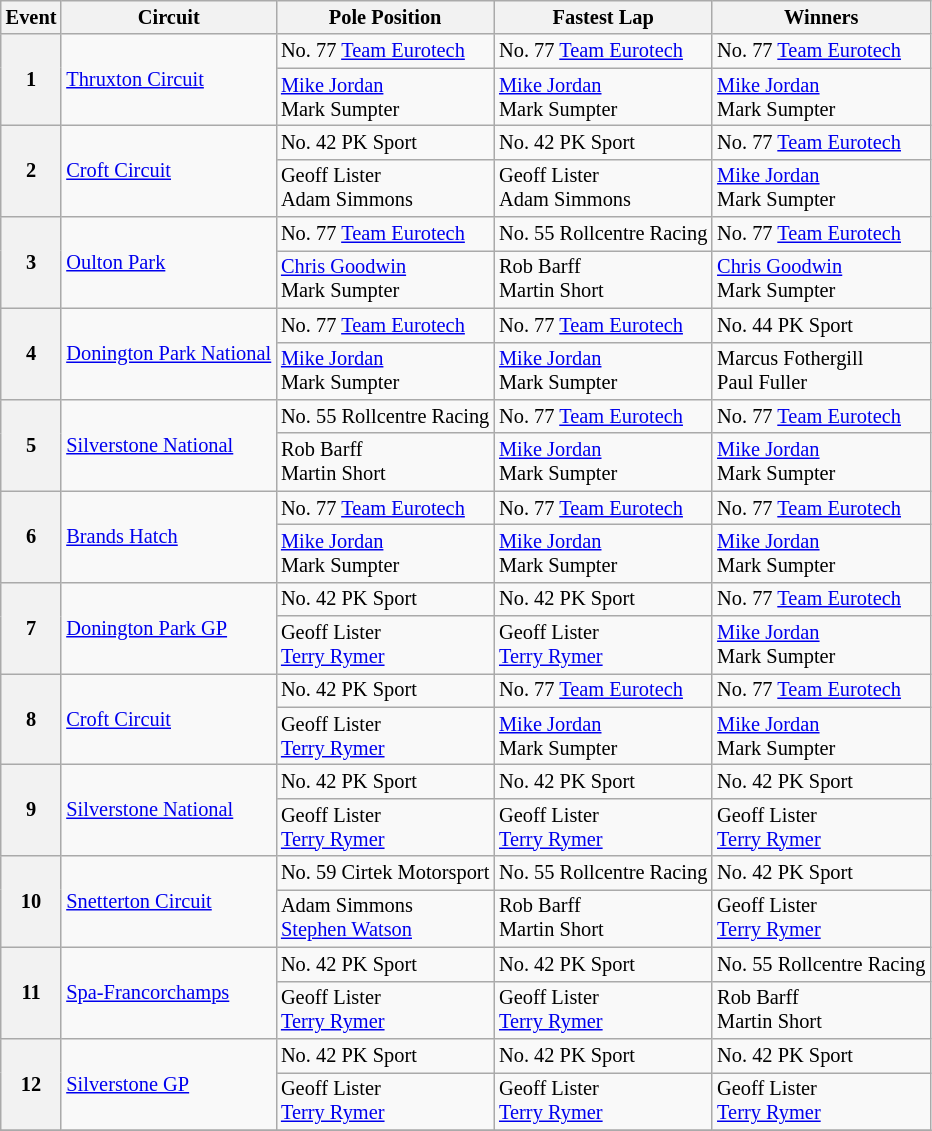<table class="wikitable" style="font-size: 85%;">
<tr>
<th>Event</th>
<th>Circuit</th>
<th>Pole Position</th>
<th>Fastest Lap</th>
<th>Winners</th>
</tr>
<tr>
<th rowspan=2>1</th>
<td rowspan=2><a href='#'>Thruxton Circuit</a></td>
<td> No. 77 <a href='#'>Team Eurotech</a></td>
<td> No. 77 <a href='#'>Team Eurotech</a></td>
<td> No. 77 <a href='#'>Team Eurotech</a></td>
</tr>
<tr>
<td> <a href='#'>Mike Jordan</a><br> Mark Sumpter</td>
<td> <a href='#'>Mike Jordan</a><br> Mark Sumpter</td>
<td> <a href='#'>Mike Jordan</a><br> Mark Sumpter</td>
</tr>
<tr>
<th rowspan=2>2</th>
<td rowspan=2><a href='#'>Croft Circuit</a></td>
<td> No. 42 PK Sport</td>
<td> No. 42 PK Sport</td>
<td> No. 77 <a href='#'>Team Eurotech</a></td>
</tr>
<tr>
<td> Geoff Lister<br> Adam Simmons</td>
<td> Geoff Lister<br> Adam Simmons</td>
<td> <a href='#'>Mike Jordan</a><br> Mark Sumpter</td>
</tr>
<tr>
<th rowspan=2>3</th>
<td rowspan=2><a href='#'>Oulton Park</a></td>
<td> No. 77 <a href='#'>Team Eurotech</a></td>
<td> No. 55 Rollcentre Racing</td>
<td> No. 77 <a href='#'>Team Eurotech</a></td>
</tr>
<tr>
<td> <a href='#'>Chris Goodwin</a><br> Mark Sumpter</td>
<td> Rob Barff<br> Martin Short</td>
<td> <a href='#'>Chris Goodwin</a><br> Mark Sumpter</td>
</tr>
<tr>
<th rowspan=2>4</th>
<td rowspan=2><a href='#'>Donington Park National</a></td>
<td> No. 77 <a href='#'>Team Eurotech</a></td>
<td> No. 77 <a href='#'>Team Eurotech</a></td>
<td> No. 44 PK Sport</td>
</tr>
<tr>
<td> <a href='#'>Mike Jordan</a><br> Mark Sumpter</td>
<td> <a href='#'>Mike Jordan</a><br> Mark Sumpter</td>
<td> Marcus Fothergill<br> Paul Fuller</td>
</tr>
<tr>
<th rowspan=2>5</th>
<td rowspan=2><a href='#'>Silverstone National</a></td>
<td> No. 55 Rollcentre Racing</td>
<td> No. 77 <a href='#'>Team Eurotech</a></td>
<td> No. 77 <a href='#'>Team Eurotech</a></td>
</tr>
<tr>
<td> Rob Barff<br> Martin Short</td>
<td> <a href='#'>Mike Jordan</a><br> Mark Sumpter</td>
<td> <a href='#'>Mike Jordan</a><br> Mark Sumpter</td>
</tr>
<tr>
<th rowspan=2>6</th>
<td rowspan=2><a href='#'>Brands Hatch</a></td>
<td> No. 77 <a href='#'>Team Eurotech</a></td>
<td> No. 77 <a href='#'>Team Eurotech</a></td>
<td> No. 77 <a href='#'>Team Eurotech</a></td>
</tr>
<tr>
<td> <a href='#'>Mike Jordan</a><br> Mark Sumpter</td>
<td> <a href='#'>Mike Jordan</a><br> Mark Sumpter</td>
<td> <a href='#'>Mike Jordan</a><br> Mark Sumpter</td>
</tr>
<tr>
<th rowspan=2>7</th>
<td rowspan=2><a href='#'>Donington Park GP</a></td>
<td> No. 42 PK Sport</td>
<td> No. 42 PK Sport</td>
<td> No. 77 <a href='#'>Team Eurotech</a></td>
</tr>
<tr>
<td> Geoff Lister<br> <a href='#'>Terry Rymer</a></td>
<td> Geoff Lister<br> <a href='#'>Terry Rymer</a></td>
<td> <a href='#'>Mike Jordan</a><br> Mark Sumpter</td>
</tr>
<tr>
<th rowspan=2>8</th>
<td rowspan=2><a href='#'>Croft Circuit</a></td>
<td> No. 42 PK Sport</td>
<td> No. 77 <a href='#'>Team Eurotech</a></td>
<td> No. 77 <a href='#'>Team Eurotech</a></td>
</tr>
<tr>
<td> Geoff Lister<br> <a href='#'>Terry Rymer</a></td>
<td> <a href='#'>Mike Jordan</a><br> Mark Sumpter</td>
<td> <a href='#'>Mike Jordan</a><br> Mark Sumpter</td>
</tr>
<tr>
<th rowspan=2>9</th>
<td rowspan=2><a href='#'>Silverstone National</a></td>
<td> No. 42 PK Sport</td>
<td> No. 42 PK Sport</td>
<td> No. 42 PK Sport</td>
</tr>
<tr>
<td> Geoff Lister<br> <a href='#'>Terry Rymer</a></td>
<td> Geoff Lister<br> <a href='#'>Terry Rymer</a></td>
<td> Geoff Lister<br> <a href='#'>Terry Rymer</a></td>
</tr>
<tr>
<th rowspan=2>10</th>
<td rowspan=2><a href='#'>Snetterton Circuit</a></td>
<td> No. 59 Cirtek Motorsport</td>
<td> No. 55 Rollcentre Racing</td>
<td> No. 42 PK Sport</td>
</tr>
<tr>
<td> Adam Simmons<br> <a href='#'>Stephen Watson</a></td>
<td> Rob Barff<br> Martin Short</td>
<td> Geoff Lister<br> <a href='#'>Terry Rymer</a></td>
</tr>
<tr>
<th rowspan=2>11</th>
<td rowspan=2><a href='#'>Spa-Francorchamps</a></td>
<td> No. 42 PK Sport</td>
<td> No. 42 PK Sport</td>
<td> No. 55 Rollcentre Racing</td>
</tr>
<tr>
<td> Geoff Lister<br> <a href='#'>Terry Rymer</a></td>
<td> Geoff Lister<br> <a href='#'>Terry Rymer</a></td>
<td> Rob Barff<br> Martin Short</td>
</tr>
<tr>
<th rowspan=2>12</th>
<td rowspan=2><a href='#'>Silverstone GP</a></td>
<td> No. 42 PK Sport</td>
<td> No. 42 PK Sport</td>
<td> No. 42 PK Sport</td>
</tr>
<tr>
<td> Geoff Lister<br> <a href='#'>Terry Rymer</a></td>
<td> Geoff Lister<br> <a href='#'>Terry Rymer</a></td>
<td> Geoff Lister<br> <a href='#'>Terry Rymer</a></td>
</tr>
<tr>
</tr>
</table>
